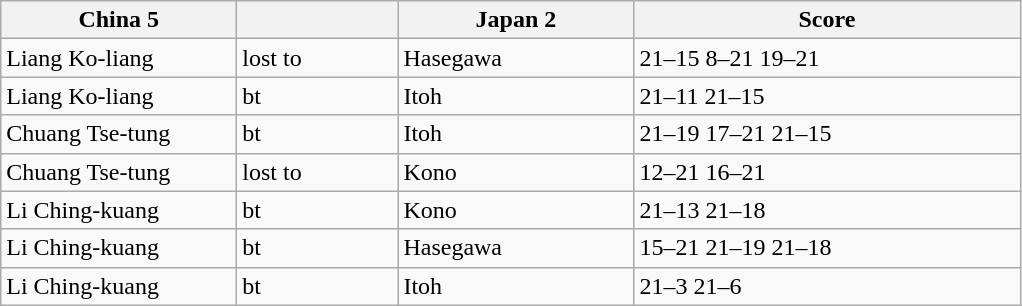<table class="wikitable">
<tr>
<th width=150> China 5</th>
<th width=100></th>
<th width=150> Japan 2</th>
<th width=250>Score</th>
</tr>
<tr>
<td>Liang Ko-liang</td>
<td>lost to</td>
<td>Hasegawa</td>
<td>21–15 8–21 19–21</td>
</tr>
<tr>
<td>Liang Ko-liang</td>
<td>bt</td>
<td>Itoh</td>
<td>21–11 21–15</td>
</tr>
<tr>
<td>Chuang Tse-tung</td>
<td>bt</td>
<td>Itoh</td>
<td>21–19 17–21 21–15</td>
</tr>
<tr>
<td>Chuang Tse-tung</td>
<td>lost to</td>
<td>Kono</td>
<td>12–21 16–21</td>
</tr>
<tr>
<td>Li Ching-kuang</td>
<td>bt</td>
<td>Kono</td>
<td>21–13 21–18</td>
</tr>
<tr>
<td>Li Ching-kuang</td>
<td>bt</td>
<td>Hasegawa</td>
<td>15–21 21–19 21–18</td>
</tr>
<tr>
<td>Li Ching-kuang</td>
<td>bt</td>
<td>Itoh</td>
<td>21–3 21–6</td>
</tr>
</table>
